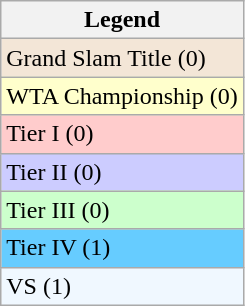<table class="wikitable sortable mw-collapsible mw-collapsed">
<tr>
<th>Legend</th>
</tr>
<tr style="background:#f3e6d7;">
<td>Grand Slam Title (0)</td>
</tr>
<tr style="background:#ffc;">
<td>WTA Championship (0)</td>
</tr>
<tr style="background:#fcc;">
<td>Tier I (0)</td>
</tr>
<tr style="background:#ccf;">
<td>Tier II (0)</td>
</tr>
<tr style="background:#cfc;">
<td>Tier III (0)</td>
</tr>
<tr style="background:#6cf;">
<td>Tier IV (1)</td>
</tr>
<tr style="background:#f0f8ff;">
<td>VS (1)</td>
</tr>
</table>
